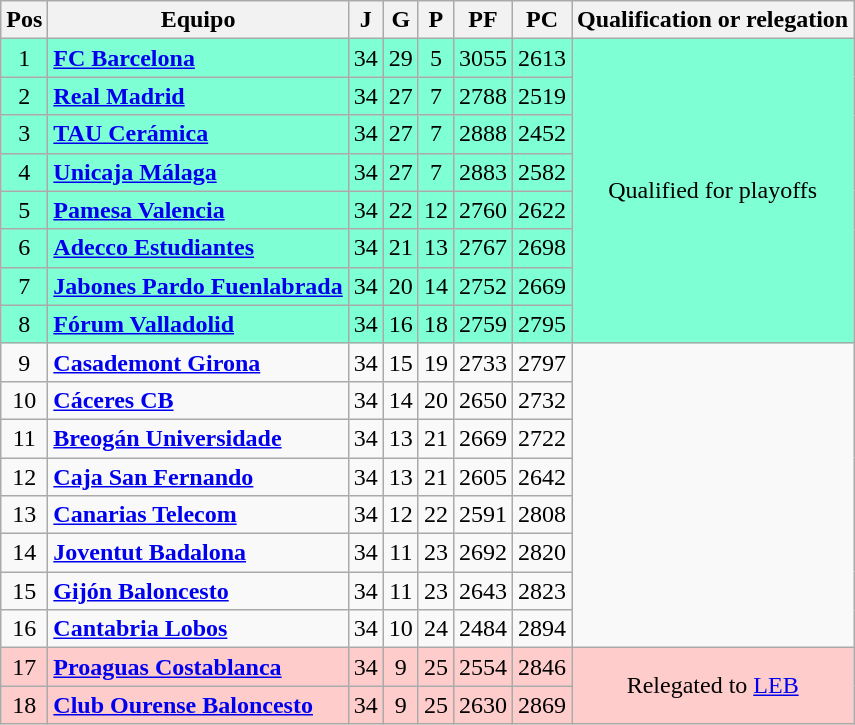<table class="wikitable" style="text-align: center;">
<tr>
<th align=center>Pos</th>
<th align=center>Equipo</th>
<th align=center>J</th>
<th align=center>G</th>
<th align=center>P</th>
<th align=center>PF</th>
<th align=center>PC</th>
<th align=center>Qualification or relegation</th>
</tr>
<tr style="background: #7FFFD4;">
<td>1</td>
<td align="left"><strong><a href='#'>FC Barcelona</a></strong></td>
<td>34</td>
<td>29</td>
<td>5</td>
<td>3055</td>
<td>2613</td>
<td rowspan=8>Qualified for playoffs</td>
</tr>
<tr style="background: #7FFFD4;">
<td>2</td>
<td align="left"><strong><a href='#'>Real Madrid</a></strong></td>
<td>34</td>
<td>27</td>
<td>7</td>
<td>2788</td>
<td>2519</td>
</tr>
<tr style="background: #7FFFD4;">
<td>3</td>
<td align="left"><strong><a href='#'>TAU Cerámica</a></strong></td>
<td>34</td>
<td>27</td>
<td>7</td>
<td>2888</td>
<td>2452</td>
</tr>
<tr style="background: #7FFFD4;">
<td>4</td>
<td align="left"><strong><a href='#'>Unicaja Málaga</a></strong></td>
<td>34</td>
<td>27</td>
<td>7</td>
<td>2883</td>
<td>2582</td>
</tr>
<tr style="background: #7FFFD4;">
<td>5</td>
<td align="left"><strong><a href='#'>Pamesa Valencia</a></strong></td>
<td>34</td>
<td>22</td>
<td>12</td>
<td>2760</td>
<td>2622</td>
</tr>
<tr style="background: #7FFFD4;">
<td>6</td>
<td align="left"><strong><a href='#'>Adecco Estudiantes</a></strong></td>
<td>34</td>
<td>21</td>
<td>13</td>
<td>2767</td>
<td>2698</td>
</tr>
<tr style="background: #7FFFD4;">
<td>7</td>
<td align="left"><strong><a href='#'>Jabones Pardo Fuenlabrada</a></strong></td>
<td>34</td>
<td>20</td>
<td>14</td>
<td>2752</td>
<td>2669</td>
</tr>
<tr style="background: #7FFFD4;">
<td>8</td>
<td align="left"><strong><a href='#'>Fórum Valladolid</a></strong></td>
<td>34</td>
<td>16</td>
<td>18</td>
<td>2759</td>
<td>2795</td>
</tr>
<tr>
<td>9</td>
<td align="left"><strong><a href='#'>Casademont Girona</a></strong></td>
<td>34</td>
<td>15</td>
<td>19</td>
<td>2733</td>
<td>2797</td>
</tr>
<tr>
<td>10</td>
<td align="left"><strong><a href='#'>Cáceres CB</a></strong></td>
<td>34</td>
<td>14</td>
<td>20</td>
<td>2650</td>
<td>2732</td>
</tr>
<tr>
<td>11</td>
<td align="left"><strong><a href='#'>Breogán Universidade</a></strong></td>
<td>34</td>
<td>13</td>
<td>21</td>
<td>2669</td>
<td>2722</td>
</tr>
<tr>
<td>12</td>
<td align="left"><strong><a href='#'>Caja San Fernando</a></strong></td>
<td>34</td>
<td>13</td>
<td>21</td>
<td>2605</td>
<td>2642</td>
</tr>
<tr>
<td>13</td>
<td align="left"><strong><a href='#'>Canarias Telecom</a></strong></td>
<td>34</td>
<td>12</td>
<td>22</td>
<td>2591</td>
<td>2808</td>
</tr>
<tr>
<td>14</td>
<td align="left"><strong><a href='#'>Joventut Badalona</a></strong></td>
<td>34</td>
<td>11</td>
<td>23</td>
<td>2692</td>
<td>2820</td>
</tr>
<tr>
<td>15</td>
<td align="left"><strong><a href='#'>Gijón Baloncesto</a></strong></td>
<td>34</td>
<td>11</td>
<td>23</td>
<td>2643</td>
<td>2823</td>
</tr>
<tr>
<td>16</td>
<td align="left"><strong><a href='#'>Cantabria Lobos</a></strong></td>
<td>34</td>
<td>10</td>
<td>24</td>
<td>2484</td>
<td>2894</td>
</tr>
<tr style="background:#FFCCCC">
<td>17</td>
<td align="left"><strong><a href='#'>Proaguas Costablanca</a></strong></td>
<td>34</td>
<td>9</td>
<td>25</td>
<td>2554</td>
<td>2846</td>
<td rowspan=2>Relegated to <a href='#'>LEB</a></td>
</tr>
<tr style="background:#FFCCCC">
<td>18</td>
<td align="left"><strong><a href='#'>Club Ourense Baloncesto</a></strong></td>
<td>34</td>
<td>9</td>
<td>25</td>
<td>2630</td>
<td>2869</td>
</tr>
</table>
